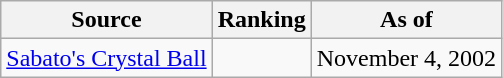<table class="wikitable">
<tr>
<th>Source</th>
<th>Ranking</th>
<th>As of</th>
</tr>
<tr>
<td><a href='#'>Sabato's Crystal Ball</a></td>
<td></td>
<td>November 4, 2002</td>
</tr>
</table>
